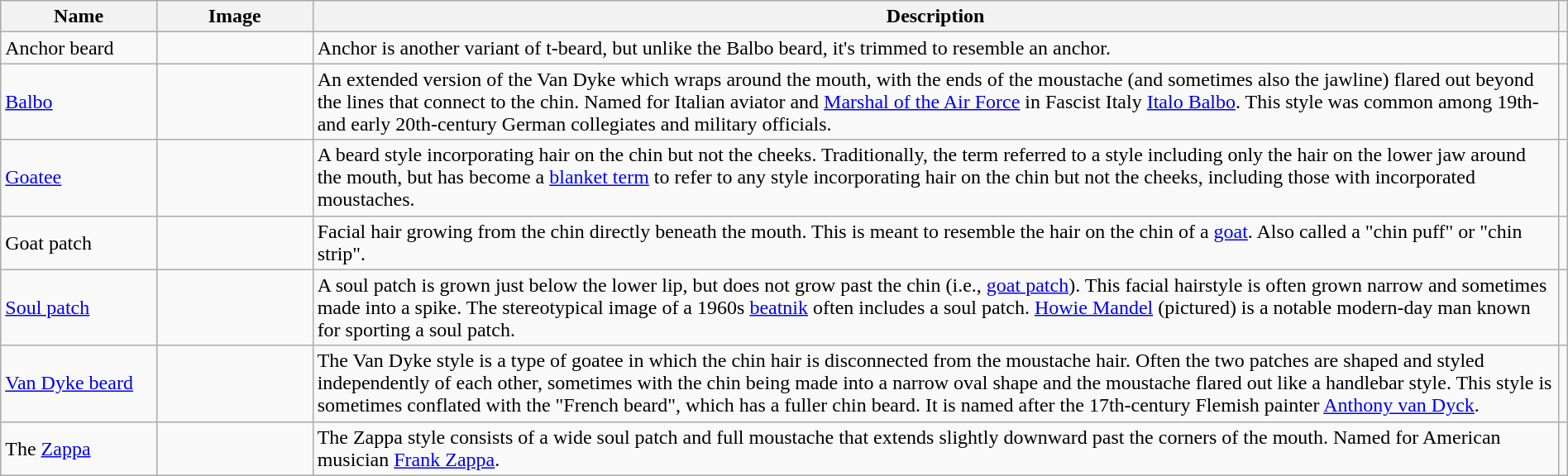<table class="wikitable sortable" style="width:100%;">
<tr>
<th style="width:10%;">Name</th>
<th style="width:10%;">Image</th>
<th style="width:80%;">Description</th>
<th style="width:80%;"></th>
</tr>
<tr>
<td>Anchor beard</td>
<td align="center"></td>
<td align="left">Anchor is another variant of t-beard, but unlike the Balbo beard, it's trimmed to resemble an anchor.</td>
<td></td>
</tr>
<tr>
<td> <a href='#'>Balbo</a></td>
<td align="center"></td>
<td align="left">An extended version of the Van Dyke which wraps around the mouth, with the ends of the moustache (and sometimes also the jawline) flared out beyond the lines that connect to the chin. Named for Italian aviator and <a href='#'>Marshal of the Air Force</a> in Fascist Italy <a href='#'>Italo Balbo</a>. This style was common among 19th- and early 20th-century German collegiates and military officials.</td>
<td></td>
</tr>
<tr>
<td> <a href='#'>Goatee</a></td>
<td align="center"></td>
<td align="left">A beard style incorporating hair on the chin but not the cheeks. Traditionally, the term referred to a style including only the hair on the lower jaw around the mouth, but has become a <a href='#'>blanket term</a> to refer to any style incorporating hair on the chin but not the cheeks, including those with incorporated moustaches.</td>
<td></td>
</tr>
<tr>
<td>Goat patch</td>
<td align=center></td>
<td align=left>Facial hair growing from the chin directly beneath the mouth. This is meant to resemble the hair on the chin of a <a href='#'>goat</a>. Also called a "chin puff" or "chin strip".</td>
<td></td>
</tr>
<tr>
<td><a href='#'>Soul patch</a></td>
<td align=center></td>
<td align=left>A soul patch is grown just below the lower lip, but does not grow past the chin (i.e., <a href='#'>goat patch</a>). This facial hairstyle is often grown narrow and sometimes made into a spike. The stereotypical image of a 1960s <a href='#'>beatnik</a> often includes a soul patch. <a href='#'>Howie Mandel</a> (pictured) is a notable modern-day man known for sporting a soul patch.</td>
<td></td>
</tr>
<tr>
<td><a href='#'>Van Dyke beard</a></td>
<td align=center></td>
<td align=left>The Van Dyke style is a type of goatee in which the chin hair is disconnected from the moustache hair. Often the two patches are shaped and styled independently of each other, sometimes with the chin being made into a narrow oval shape and the moustache flared out like a handlebar style. This style is sometimes conflated with the "French beard", which has a fuller chin beard. It is named after the 17th-century Flemish painter <a href='#'>Anthony van Dyck</a>.</td>
<td></td>
</tr>
<tr>
<td>The <a href='#'>Zappa</a></td>
<td align="center"></td>
<td align="left">The Zappa style consists of a wide soul patch and full moustache that extends slightly downward past the corners of the mouth. Named for American musician <a href='#'>Frank Zappa</a>.</td>
<td></td>
</tr>
</table>
